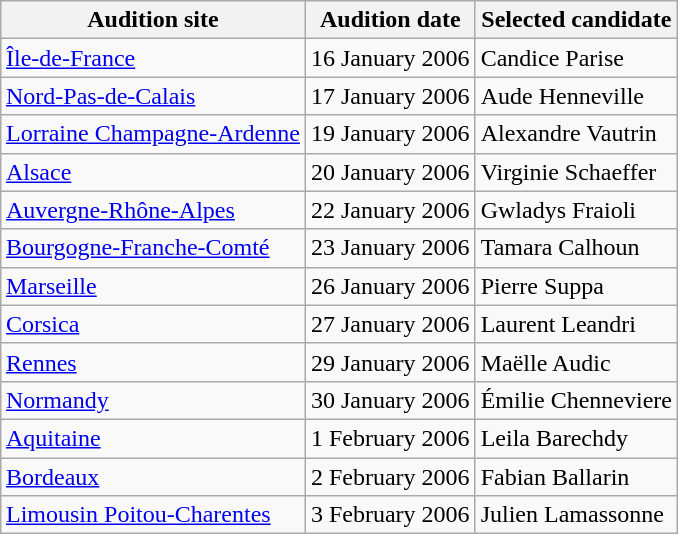<table class="wikitable plainrowheaders" style="margin: 1em auto 1em auto; text-align:center;">
<tr>
<th scope="col">Audition site</th>
<th scope="col">Audition date</th>
<th scope="col">Selected candidate</th>
</tr>
<tr>
<td style="text-align:left;"><a href='#'>Île-de-France</a></td>
<td>16 January 2006</td>
<td style="text-align:left;">Candice Parise</td>
</tr>
<tr>
<td style="text-align:left;"><a href='#'>Nord-Pas-de-Calais</a></td>
<td>17 January 2006</td>
<td style="text-align:left;">Aude Henneville</td>
</tr>
<tr>
<td style="text-align:left;"><a href='#'>Lorraine Champagne-Ardenne</a></td>
<td>19 January 2006</td>
<td style="text-align:left;">Alexandre Vautrin</td>
</tr>
<tr>
<td style="text-align:left;"><a href='#'>Alsace</a></td>
<td>20 January 2006</td>
<td style="text-align:left;">Virginie Schaeffer</td>
</tr>
<tr>
<td style="text-align:left;"><a href='#'>Auvergne-Rhône-Alpes</a></td>
<td>22 January 2006</td>
<td style="text-align:left;">Gwladys Fraioli</td>
</tr>
<tr>
<td style="text-align:left;"><a href='#'>Bourgogne-Franche-Comté</a></td>
<td>23 January 2006</td>
<td style="text-align:left;">Tamara Calhoun</td>
</tr>
<tr>
<td style="text-align:left;"><a href='#'>Marseille</a></td>
<td>26 January 2006</td>
<td style="text-align:left;">Pierre Suppa</td>
</tr>
<tr>
<td style="text-align:left;"><a href='#'>Corsica</a></td>
<td>27 January 2006</td>
<td style="text-align:left;">Laurent Leandri</td>
</tr>
<tr>
<td style="text-align:left;"><a href='#'>Rennes</a></td>
<td>29 January 2006</td>
<td style="text-align:left;">Maëlle Audic</td>
</tr>
<tr>
<td style="text-align:left;"><a href='#'>Normandy</a></td>
<td>30 January 2006</td>
<td style="text-align:left;">Émilie Chenneviere</td>
</tr>
<tr>
<td style="text-align:left;"><a href='#'>Aquitaine</a></td>
<td>1 February 2006</td>
<td style="text-align:left;">Leila Barechdy</td>
</tr>
<tr>
<td style="text-align:left;"><a href='#'>Bordeaux</a></td>
<td>2 February 2006</td>
<td style="text-align:left;">Fabian Ballarin</td>
</tr>
<tr>
<td style="text-align:left;"><a href='#'>Limousin Poitou-Charentes</a></td>
<td>3 February 2006</td>
<td style="text-align:left;">Julien Lamassonne</td>
</tr>
</table>
